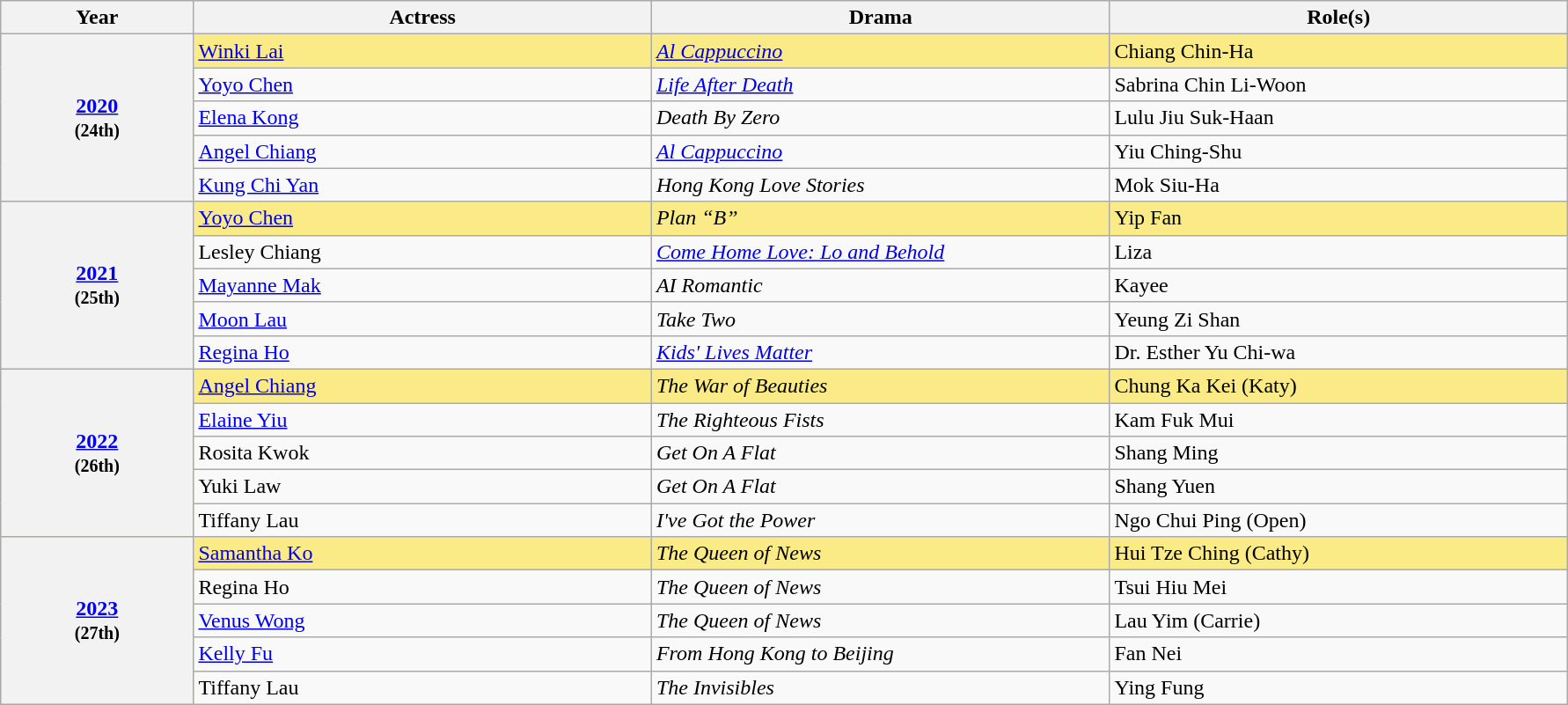<table class="wikitable">
<tr>
<th width="8%">Year</th>
<th width="19%">Actress</th>
<th width="19%">Drama</th>
<th width="19%">Role(s)</th>
</tr>
<tr style="background:#FAEB86">
<th rowspan="5"><strong><a href='#'>2020</a></strong><br><small>(24th)</small></th>
<td><a href='#'>Winki Lai</a> </td>
<td><em><a href='#'>Al Cappuccino</a></em></td>
<td>Chiang Chin-Ha</td>
</tr>
<tr>
<td><a href='#'>Yoyo Chen</a></td>
<td><em><a href='#'>Life After Death</a></em></td>
<td>Sabrina Chin Li-Woon</td>
</tr>
<tr>
<td><a href='#'>Elena Kong</a></td>
<td><em>Death By Zero</em></td>
<td>Lulu Jiu Suk-Haan</td>
</tr>
<tr>
<td><a href='#'>Angel Chiang</a></td>
<td><em><a href='#'>Al Cappuccino</a></em></td>
<td>Yiu Ching-Shu</td>
</tr>
<tr>
<td><a href='#'>Kung Chi Yan</a></td>
<td><em>Hong Kong Love Stories</em></td>
<td>Mok Siu-Ha</td>
</tr>
<tr style="background:#FAEB86">
<th rowspan="5"><strong><a href='#'>2021</a></strong><br><small>(25th)</small></th>
<td><a href='#'>Yoyo Chen</a> </td>
<td><em>Plan “B”</em></td>
<td>Yip Fan</td>
</tr>
<tr>
<td>Lesley Chiang</td>
<td><em><a href='#'>Come Home Love: Lo and Behold</a></em></td>
<td>Liza</td>
</tr>
<tr>
<td><a href='#'>Mayanne Mak</a></td>
<td><em>AI Romantic</em></td>
<td>Kayee</td>
</tr>
<tr>
<td><a href='#'>Moon Lau</a></td>
<td><em>Take Two</em></td>
<td>Yeung Zi Shan</td>
</tr>
<tr>
<td><a href='#'>Regina Ho</a></td>
<td><em><a href='#'>Kids' Lives Matter</a></em></td>
<td>Dr. Esther Yu Chi-wa</td>
</tr>
<tr style="background:#FAEB86">
<th rowspan="5"><strong><a href='#'>2022</a></strong><br><small>(26th)</small></th>
<td><a href='#'>Angel Chiang</a> </td>
<td><em>The War of Beauties</em></td>
<td>Chung Ka Kei (Katy)</td>
</tr>
<tr>
<td><a href='#'>Elaine Yiu</a></td>
<td><em>The Righteous Fists</em></td>
<td>Kam Fuk Mui</td>
</tr>
<tr>
<td>Rosita Kwok</td>
<td><em>Get On A Flat</em></td>
<td>Shang Ming</td>
</tr>
<tr>
<td>Yuki Law</td>
<td><em>Get On A Flat</em></td>
<td>Shang Yuen</td>
</tr>
<tr>
<td>Tiffany Lau</td>
<td><em>I've Got the Power</em></td>
<td>Ngo Chui Ping (Open)</td>
</tr>
<tr style="background:#FAEB86">
<th rowspan="5"><strong><a href='#'>2023</a></strong><br><small>(27th)</small></th>
<td><a href='#'>Samantha Ko</a> </td>
<td><em>The Queen of News</em></td>
<td>Hui Tze Ching (Cathy)</td>
</tr>
<tr>
<td>Regina Ho</td>
<td><em>The Queen of News</em></td>
<td>Tsui Hiu Mei</td>
</tr>
<tr>
<td><a href='#'>Venus Wong</a></td>
<td><em>The Queen of News</em></td>
<td>Lau Yim (Carrie)</td>
</tr>
<tr>
<td><a href='#'>Kelly Fu</a></td>
<td><em>From Hong Kong to Beijing</em></td>
<td>Fan Nei</td>
</tr>
<tr>
<td>Tiffany Lau</td>
<td><em>The Invisibles</em></td>
<td>Ying Fung</td>
</tr>
</table>
